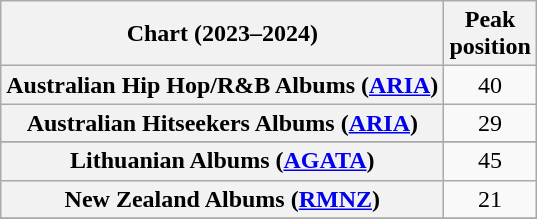<table class="wikitable sortable plainrowheaders" style="text-align:center">
<tr>
<th scope="col">Chart (2023–2024)</th>
<th scope="col">Peak<br>position</th>
</tr>
<tr>
<th scope="row">Australian Hip Hop/R&B Albums (<a href='#'>ARIA</a>)</th>
<td>40</td>
</tr>
<tr>
<th scope="row">Australian Hitseekers Albums (<a href='#'>ARIA</a>)</th>
<td>29</td>
</tr>
<tr>
</tr>
<tr>
</tr>
<tr>
<th scope="row">Lithuanian Albums (<a href='#'>AGATA</a>)</th>
<td>45</td>
</tr>
<tr>
<th scope="row">New Zealand Albums (<a href='#'>RMNZ</a>)</th>
<td>21</td>
</tr>
<tr>
</tr>
<tr>
</tr>
</table>
